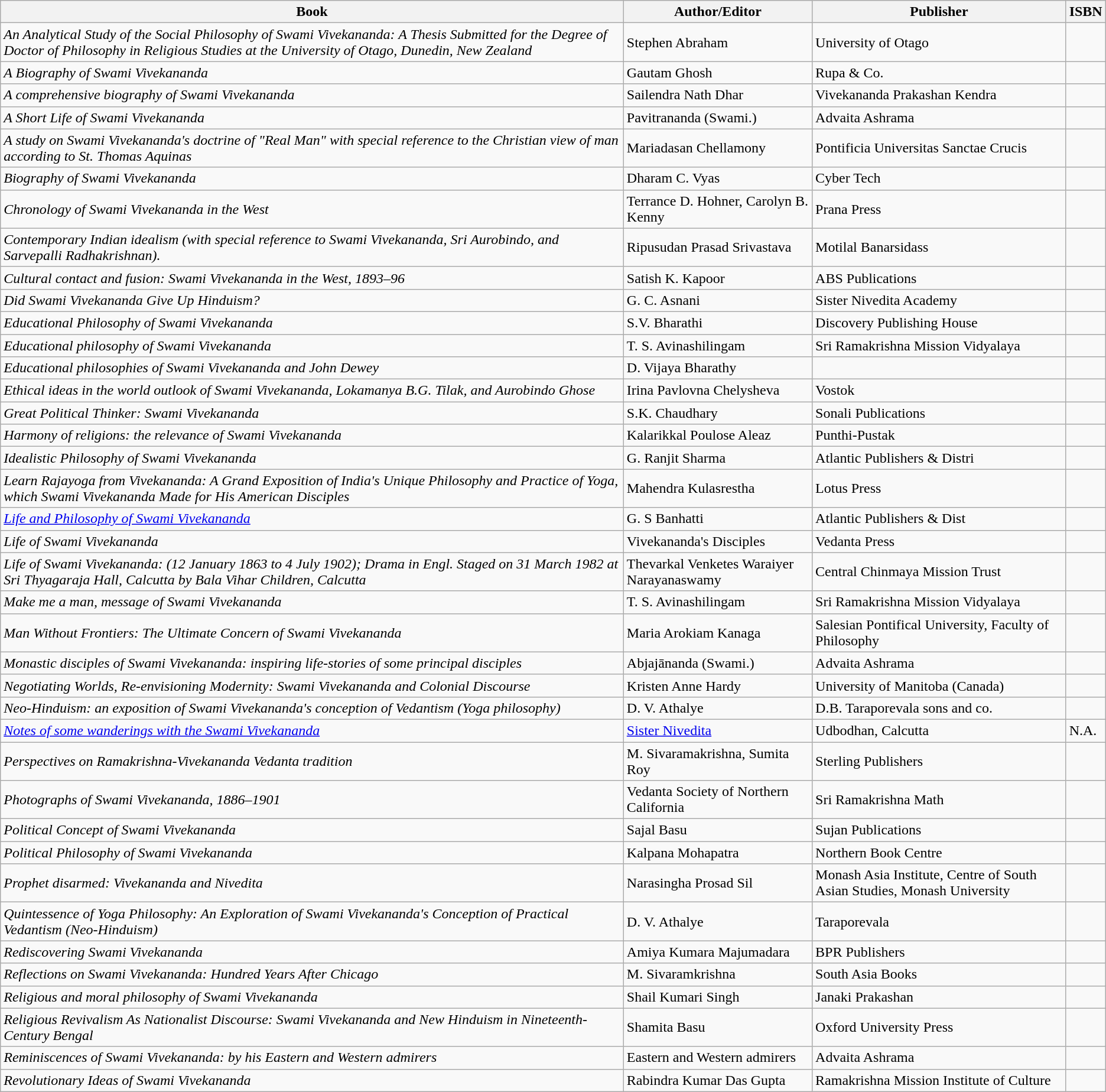<table class="wikitable sortable">
<tr>
<th>Book</th>
<th>Author/Editor</th>
<th>Publisher</th>
<th>ISBN</th>
</tr>
<tr>
<td><em>An Analytical Study of the Social Philosophy of Swami Vivekananda: A Thesis Submitted for the Degree of Doctor of Philosophy in Religious Studies at the University of Otago, Dunedin, New Zealand</em></td>
<td>Stephen Abraham</td>
<td>University of Otago</td>
<td></td>
</tr>
<tr>
<td><em>A Biography of Swami Vivekananda</em></td>
<td>Gautam Ghosh</td>
<td>Rupa & Co.</td>
<td></td>
</tr>
<tr>
<td><em>A comprehensive biography of Swami Vivekananda</em></td>
<td>Sailendra Nath Dhar</td>
<td>Vivekananda Prakashan Kendra</td>
<td></td>
</tr>
<tr>
<td><em>A Short Life of Swami Vivekananda</em></td>
<td>Pavitrananda (Swami.)</td>
<td>Advaita Ashrama</td>
<td></td>
</tr>
<tr>
<td><em>A study on Swami Vivekananda's doctrine of "Real Man" with special reference to the Christian view of man according to St. Thomas Aquinas</em></td>
<td>Mariadasan Chellamony</td>
<td>Pontificia Universitas Sanctae Crucis</td>
<td></td>
</tr>
<tr>
<td><em>Biography of Swami Vivekananda</em></td>
<td>Dharam C. Vyas</td>
<td>Cyber Tech</td>
<td></td>
</tr>
<tr>
<td><em>Chronology of Swami Vivekananda in the West</em></td>
<td>Terrance D. Hohner, Carolyn B. Kenny</td>
<td>Prana Press</td>
<td></td>
</tr>
<tr>
<td><em>Contemporary Indian idealism (with special reference to Swami Vivekananda, Sri Aurobindo, and Sarvepalli Radhakrishnan).</em></td>
<td>Ripusudan Prasad Srivastava</td>
<td>Motilal Banarsidass</td>
<td></td>
</tr>
<tr>
<td><em>Cultural contact and fusion: Swami Vivekananda in the West, 1893–96</em></td>
<td>Satish K. Kapoor</td>
<td>ABS Publications</td>
<td></td>
</tr>
<tr>
<td><em>Did Swami Vivekananda Give Up Hinduism?</em></td>
<td>G. C. Asnani</td>
<td>Sister Nivedita Academy</td>
<td></td>
</tr>
<tr>
<td><em>Educational Philosophy of Swami Vivekananda</em></td>
<td>S.V. Bharathi</td>
<td>Discovery Publishing House</td>
<td></td>
</tr>
<tr>
<td><em>Educational philosophy of Swami Vivekananda</em></td>
<td>T. S. Avinashilingam</td>
<td>Sri Ramakrishna Mission Vidyalaya</td>
<td></td>
</tr>
<tr>
<td><em>Educational philosophies of Swami Vivekananda and John Dewey</em></td>
<td>D. Vijaya Bharathy</td>
<td></td>
</tr>
<tr>
<td><em>Ethical ideas in the world outlook of Swami Vivekananda, Lokamanya B.G. Tilak, and Aurobindo Ghose</em></td>
<td>Irina Pavlovna Chelysheva</td>
<td>Vostok</td>
<td></td>
</tr>
<tr>
<td><em>Great Political Thinker: Swami Vivekananda</em></td>
<td>S.K. Chaudhary</td>
<td>Sonali Publications</td>
<td></td>
</tr>
<tr>
<td><em>Harmony of religions: the relevance of Swami Vivekananda</em></td>
<td>Kalarikkal Poulose Aleaz</td>
<td>Punthi-Pustak</td>
<td></td>
</tr>
<tr>
<td><em>Idealistic Philosophy of Swami Vivekananda</em></td>
<td>G. Ranjit Sharma</td>
<td>Atlantic Publishers & Distri</td>
<td></td>
</tr>
<tr>
<td><em>Learn Rajayoga from Vivekananda: A Grand Exposition of India's Unique Philosophy and Practice of Yoga, which Swami Vivekananda Made for His American Disciples</em></td>
<td>Mahendra Kulasrestha</td>
<td>Lotus Press</td>
<td></td>
</tr>
<tr>
<td><em><a href='#'>Life and Philosophy of Swami Vivekananda</a></em></td>
<td>G. S Banhatti</td>
<td>Atlantic Publishers & Dist</td>
<td></td>
</tr>
<tr>
<td><em>Life of Swami Vivekananda</em></td>
<td>Vivekananda's Disciples</td>
<td>Vedanta Press</td>
<td></td>
</tr>
<tr>
<td><em>Life of Swami Vivekananda: (12 January 1863 to 4 July 1902); Drama in Engl. Staged on 31 March 1982 at Sri Thyagaraja Hall, Calcutta by Bala Vihar Children, Calcutta</em></td>
<td>Thevarkal Venketes Waraiyer Narayanaswamy</td>
<td>Central Chinmaya Mission Trust</td>
<td></td>
</tr>
<tr>
<td><em>Make me a man, message of Swami Vivekananda</em></td>
<td>T. S. Avinashilingam</td>
<td>Sri Ramakrishna Mission Vidyalaya</td>
<td></td>
</tr>
<tr>
<td><em>Man Without Frontiers: The Ultimate Concern of Swami Vivekananda</em></td>
<td>Maria Arokiam Kanaga</td>
<td>Salesian Pontifical University, Faculty of Philosophy</td>
<td></td>
</tr>
<tr>
<td><em>Monastic disciples of Swami Vivekananda: inspiring life-stories of some principal disciples</em></td>
<td>Abjajānanda (Swami.)</td>
<td>Advaita Ashrama</td>
<td></td>
</tr>
<tr>
<td><em>Negotiating Worlds, Re-envisioning Modernity: Swami Vivekananda and Colonial Discourse</em></td>
<td>Kristen Anne Hardy</td>
<td>University of Manitoba (Canada)</td>
<td></td>
</tr>
<tr>
<td><em>Neo-Hinduism: an exposition of Swami Vivekananda's conception of Vedantism (Yoga philosophy)</em></td>
<td>D. V. Athalye</td>
<td>D.B. Taraporevala sons and co.</td>
<td></td>
</tr>
<tr>
<td><em><a href='#'>Notes of some wanderings with the Swami Vivekananda</a></em></td>
<td><a href='#'>Sister Nivedita</a></td>
<td>Udbodhan, Calcutta</td>
<td>N.A.</td>
</tr>
<tr>
<td><em>Perspectives on Ramakrishna-Vivekananda Vedanta tradition</em></td>
<td>M. Sivaramakrishna, Sumita Roy</td>
<td>Sterling Publishers</td>
<td></td>
</tr>
<tr>
<td><em>Photographs of Swami Vivekananda, 1886–1901</em></td>
<td>Vedanta Society of Northern California</td>
<td>Sri Ramakrishna Math</td>
<td></td>
</tr>
<tr>
<td><em>Political Concept of Swami Vivekananda</em></td>
<td>Sajal Basu</td>
<td>Sujan Publications</td>
<td></td>
</tr>
<tr>
<td><em>Political Philosophy of Swami Vivekananda</em></td>
<td>Kalpana Mohapatra</td>
<td>Northern Book Centre</td>
<td></td>
</tr>
<tr>
<td><em>Prophet disarmed: Vivekananda and Nivedita</em></td>
<td>Narasingha Prosad Sil</td>
<td>Monash Asia Institute, Centre of South Asian Studies, Monash University</td>
<td></td>
</tr>
<tr>
<td><em>Quintessence of Yoga Philosophy: An Exploration of Swami Vivekananda's Conception of Practical Vedantism (Neo-Hinduism)</em></td>
<td>D. V. Athalye</td>
<td>Taraporevala</td>
<td></td>
</tr>
<tr>
<td><em>Rediscovering Swami Vivekananda</em></td>
<td>Amiya Kumara Majumadara</td>
<td>BPR Publishers</td>
<td></td>
</tr>
<tr>
<td><em>Reflections on Swami Vivekananda: Hundred Years After Chicago</em></td>
<td>M. Sivaramkrishna</td>
<td>South Asia Books</td>
<td></td>
</tr>
<tr>
<td><em>Religious and moral philosophy of Swami Vivekananda</em></td>
<td>Shail Kumari Singh</td>
<td>Janaki Prakashan</td>
<td></td>
</tr>
<tr>
<td><em>Religious Revivalism As Nationalist Discourse: Swami Vivekananda and New Hinduism in Nineteenth-Century Bengal</em></td>
<td>Shamita Basu</td>
<td>Oxford University Press</td>
<td></td>
</tr>
<tr>
<td><em>Reminiscences of Swami Vivekananda: by his Eastern and Western admirers</em></td>
<td>Eastern and Western admirers</td>
<td>Advaita Ashrama</td>
<td></td>
</tr>
<tr>
<td><em>Revolutionary Ideas of Swami Vivekananda</em></td>
<td>Rabindra Kumar Das Gupta</td>
<td>Ramakrishna Mission Institute of Culture</td>
<td></td>
</tr>
</table>
